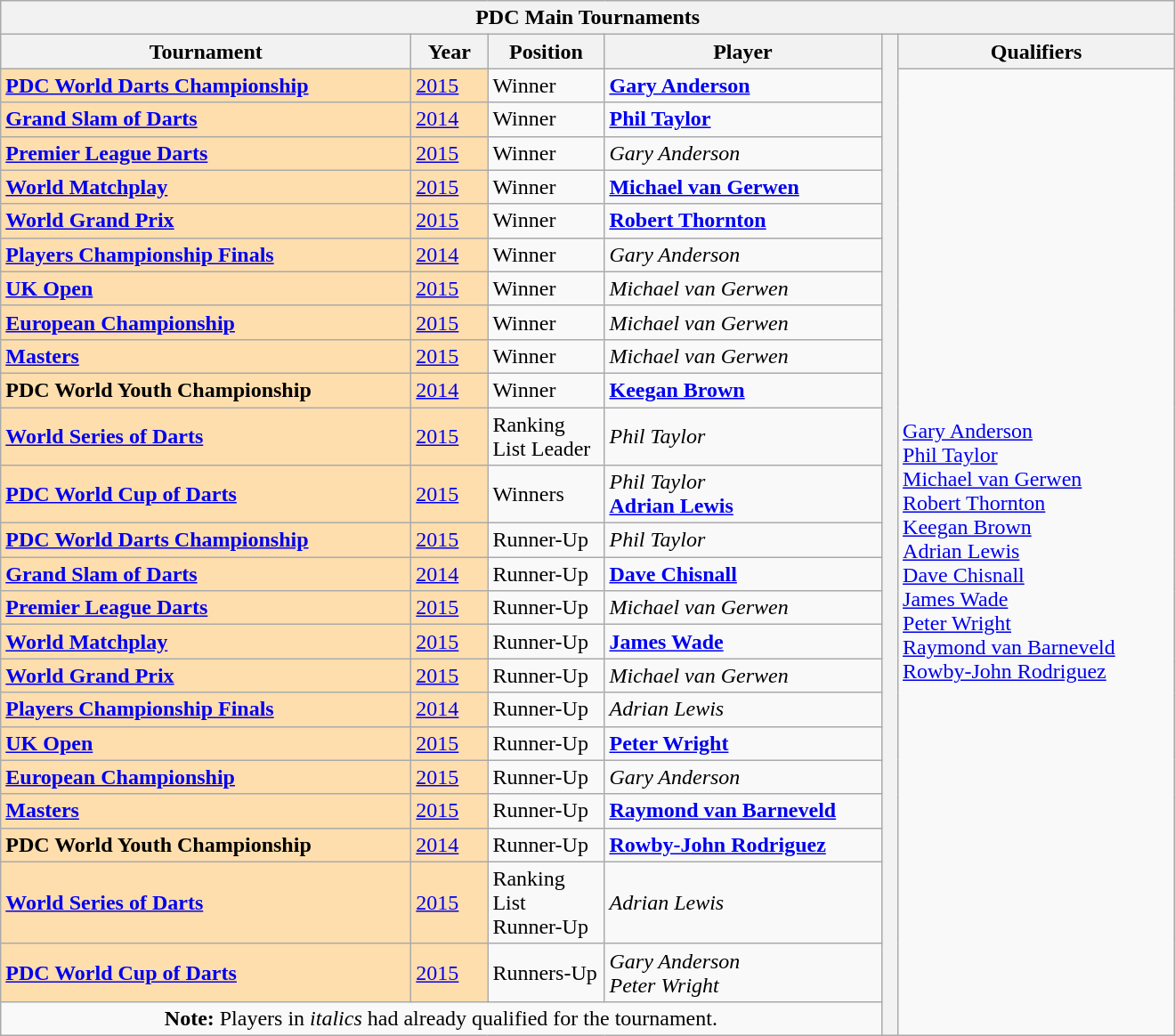<table class="wikitable">
<tr>
<th colspan=6>PDC Main Tournaments</th>
</tr>
<tr>
<th width=300>Tournament</th>
<th width=50>Year</th>
<th width=80>Position</th>
<th width=200>Player</th>
<th rowspan=28 width=5></th>
<th width=200>Qualifiers</th>
</tr>
<tr>
<td rowspan="1" style="background:#ffdead;"><strong><a href='#'>PDC World Darts Championship</a></strong></td>
<td rowspan="1" style="background:#ffdead;"><a href='#'>2015</a></td>
<td>Winner</td>
<td> <strong><a href='#'>Gary Anderson</a></strong></td>
<td rowspan=27> <a href='#'>Gary Anderson</a><br> <a href='#'>Phil Taylor</a><br> <a href='#'>Michael van Gerwen</a><br> <a href='#'>Robert Thornton</a><br> <a href='#'>Keegan Brown</a> <br> <a href='#'>Adrian Lewis</a><br> <a href='#'>Dave Chisnall</a><br> <a href='#'>James Wade</a><br> <a href='#'>Peter Wright</a><br> <a href='#'>Raymond van Barneveld</a><br> <a href='#'>Rowby-John Rodriguez</a></td>
</tr>
<tr>
<td rowspan="1" style="background:#ffdead;"><strong><a href='#'>Grand Slam of Darts</a></strong></td>
<td rowspan="1" style="background:#ffdead;"><a href='#'>2014</a></td>
<td>Winner</td>
<td> <strong><a href='#'>Phil Taylor</a></strong></td>
</tr>
<tr>
<td rowspan="1" style="background:#ffdead;"><strong><a href='#'>Premier League Darts</a></strong></td>
<td rowspan="1" style="background:#ffdead;"><a href='#'>2015</a></td>
<td>Winner</td>
<td> <em>Gary Anderson</em></td>
</tr>
<tr>
<td rowspan="1" style="background:#ffdead;"><strong><a href='#'>World Matchplay</a></strong></td>
<td rowspan="1" style="background:#ffdead;"><a href='#'>2015</a></td>
<td>Winner</td>
<td> <strong><a href='#'>Michael van Gerwen</a></strong></td>
</tr>
<tr>
<td rowspan="1" style="background:#ffdead;"><strong><a href='#'>World Grand Prix</a></strong></td>
<td rowspan="1" style="background:#ffdead;"><a href='#'>2015</a></td>
<td>Winner</td>
<td> <strong><a href='#'>Robert Thornton</a></strong></td>
</tr>
<tr>
<td rowspan="1" style="background:#ffdead;"><strong><a href='#'>Players Championship Finals</a></strong></td>
<td rowspan="1" style="background:#ffdead;"><a href='#'>2014</a></td>
<td>Winner</td>
<td> <em>Gary Anderson</em></td>
</tr>
<tr>
<td rowspan="1" style="background:#ffdead;"><strong><a href='#'>UK Open</a></strong></td>
<td rowspan="1" style="background:#ffdead;"><a href='#'>2015</a></td>
<td>Winner</td>
<td> <em>Michael van Gerwen</em></td>
</tr>
<tr>
<td rowspan="1" style="background:#ffdead;"><strong><a href='#'>European Championship</a></strong></td>
<td rowspan="1" style="background:#ffdead;"><a href='#'>2015</a></td>
<td>Winner</td>
<td> <em>Michael van Gerwen</em></td>
</tr>
<tr>
<td rowspan="1" style="background:#ffdead;"><strong><a href='#'>Masters</a></strong></td>
<td rowspan="1" style="background:#ffdead;"><a href='#'>2015</a></td>
<td>Winner</td>
<td> <em>Michael van Gerwen</em></td>
</tr>
<tr>
<td rowspan="1" style="background:#ffdead;"><strong>PDC World Youth Championship</strong></td>
<td rowspan="1" style="background:#ffdead;"><a href='#'>2014</a></td>
<td>Winner</td>
<td> <strong><a href='#'>Keegan Brown</a></strong></td>
</tr>
<tr>
<td rowspan="1" style="background:#ffdead;"><strong><a href='#'>World Series of Darts</a></strong></td>
<td rowspan="1" style="background:#ffdead;"><a href='#'>2015</a></td>
<td>Ranking List Leader</td>
<td> <em>Phil Taylor</em></td>
</tr>
<tr>
<td rowspan="1" style="background:#ffdead;"><strong><a href='#'>PDC World Cup of Darts</a></strong></td>
<td rowspan="1" style="background:#ffdead;"><a href='#'>2015</a></td>
<td>Winners</td>
<td> <em>Phil Taylor</em><br> <strong><a href='#'>Adrian Lewis</a></strong></td>
</tr>
<tr>
<td rowspan="1" style="background:#ffdead;"><strong><a href='#'>PDC World Darts Championship</a></strong></td>
<td rowspan="1" style="background:#ffdead;"><a href='#'>2015</a></td>
<td>Runner-Up</td>
<td> <em>Phil Taylor</em></td>
</tr>
<tr>
<td rowspan="1" style="background:#ffdead;"><strong><a href='#'>Grand Slam of Darts</a></strong></td>
<td rowspan="1" style="background:#ffdead;"><a href='#'>2014</a></td>
<td>Runner-Up</td>
<td> <strong><a href='#'>Dave Chisnall</a></strong></td>
</tr>
<tr>
<td rowspan="1" style="background:#ffdead;"><strong><a href='#'>Premier League Darts</a></strong></td>
<td rowspan="1" style="background:#ffdead;"><a href='#'>2015</a></td>
<td>Runner-Up</td>
<td> <em>Michael van Gerwen</em></td>
</tr>
<tr>
<td rowspan="1" style="background:#ffdead;"><strong><a href='#'>World Matchplay</a></strong></td>
<td rowspan="1" style="background:#ffdead;"><a href='#'>2015</a></td>
<td>Runner-Up</td>
<td> <strong><a href='#'>James Wade</a></strong></td>
</tr>
<tr>
<td rowspan="1" style="background:#ffdead;"><strong><a href='#'>World Grand Prix</a></strong></td>
<td rowspan="1" style="background:#ffdead;"><a href='#'>2015</a></td>
<td>Runner-Up</td>
<td> <em>Michael van Gerwen</em></td>
</tr>
<tr>
<td rowspan="1" style="background:#ffdead;"><strong><a href='#'>Players Championship Finals</a></strong></td>
<td rowspan="1" style="background:#ffdead;"><a href='#'>2014</a></td>
<td>Runner-Up</td>
<td> <em>Adrian Lewis</em></td>
</tr>
<tr>
<td rowspan="1" style="background:#ffdead;"><strong><a href='#'>UK Open</a></strong></td>
<td rowspan="1" style="background:#ffdead;"><a href='#'>2015</a></td>
<td>Runner-Up</td>
<td> <strong><a href='#'>Peter Wright</a></strong></td>
</tr>
<tr>
<td rowspan="1" style="background:#ffdead;"><strong><a href='#'>European Championship</a></strong></td>
<td rowspan="1" style="background:#ffdead;"><a href='#'>2015</a></td>
<td>Runner-Up</td>
<td> <em>Gary Anderson</em></td>
</tr>
<tr>
<td rowspan="1" style="background:#ffdead;"><strong><a href='#'>Masters</a></strong></td>
<td rowspan="1" style="background:#ffdead;"><a href='#'>2015</a></td>
<td>Runner-Up</td>
<td> <strong><a href='#'>Raymond van Barneveld</a></strong></td>
</tr>
<tr>
<td rowspan="1" style="background:#ffdead;"><strong>PDC World Youth Championship</strong></td>
<td rowspan="1" style="background:#ffdead;"><a href='#'>2014</a></td>
<td>Runner-Up</td>
<td> <strong><a href='#'>Rowby-John Rodriguez</a></strong></td>
</tr>
<tr>
<td rowspan="1" style="background:#ffdead;"><strong><a href='#'>World Series of Darts</a></strong></td>
<td rowspan="1" style="background:#ffdead;"><a href='#'>2015</a></td>
<td>Ranking List Runner-Up</td>
<td> <em>Adrian Lewis</em></td>
</tr>
<tr>
<td rowspan="1" style="background:#ffdead;"><strong><a href='#'>PDC World Cup of Darts</a></strong></td>
<td rowspan="1" style="background:#ffdead;"><a href='#'>2015</a></td>
<td>Runners-Up</td>
<td> <em>Gary Anderson</em><br> <em>Peter Wright</em></td>
</tr>
<tr>
<td colspan=4 align=center><strong>Note:</strong> Players in <em>italics</em> had already qualified for the tournament.</td>
</tr>
</table>
